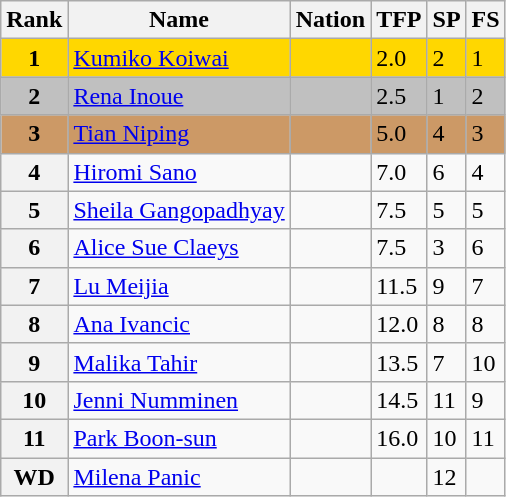<table class="wikitable sortable">
<tr>
<th>Rank</th>
<th>Name</th>
<th>Nation</th>
<th>TFP</th>
<th>SP</th>
<th>FS</th>
</tr>
<tr bgcolor="gold">
<td align="center"><strong>1</strong></td>
<td><a href='#'>Kumiko Koiwai</a></td>
<td></td>
<td>2.0</td>
<td>2</td>
<td>1</td>
</tr>
<tr bgcolor="silver">
<td align="center"><strong>2</strong></td>
<td><a href='#'>Rena Inoue</a></td>
<td></td>
<td>2.5</td>
<td>1</td>
<td>2</td>
</tr>
<tr bgcolor="cc9966">
<td align="center"><strong>3</strong></td>
<td><a href='#'>Tian Niping</a></td>
<td></td>
<td>5.0</td>
<td>4</td>
<td>3</td>
</tr>
<tr>
<th>4</th>
<td><a href='#'>Hiromi Sano</a></td>
<td></td>
<td>7.0</td>
<td>6</td>
<td>4</td>
</tr>
<tr>
<th>5</th>
<td><a href='#'>Sheila Gangopadhyay</a></td>
<td></td>
<td>7.5</td>
<td>5</td>
<td>5</td>
</tr>
<tr>
<th>6</th>
<td><a href='#'>Alice Sue Claeys</a></td>
<td></td>
<td>7.5</td>
<td>3</td>
<td>6</td>
</tr>
<tr>
<th>7</th>
<td><a href='#'>Lu Meijia</a></td>
<td></td>
<td>11.5</td>
<td>9</td>
<td>7</td>
</tr>
<tr>
<th>8</th>
<td><a href='#'>Ana Ivancic</a></td>
<td></td>
<td>12.0</td>
<td>8</td>
<td>8</td>
</tr>
<tr>
<th>9</th>
<td><a href='#'>Malika Tahir</a></td>
<td></td>
<td>13.5</td>
<td>7</td>
<td>10</td>
</tr>
<tr>
<th>10</th>
<td><a href='#'>Jenni Numminen</a></td>
<td></td>
<td>14.5</td>
<td>11</td>
<td>9</td>
</tr>
<tr>
<th>11</th>
<td><a href='#'>Park Boon-sun</a></td>
<td></td>
<td>16.0</td>
<td>10</td>
<td>11</td>
</tr>
<tr>
<th>WD</th>
<td><a href='#'>Milena Panic</a></td>
<td></td>
<td></td>
<td>12</td>
<td></td>
</tr>
</table>
